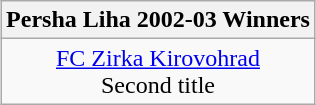<table class="wikitable" style="text-align: center; margin: 0 auto;">
<tr>
<th>Persha Liha 2002-03 Winners</th>
</tr>
<tr>
<td><a href='#'>FC Zirka Kirovohrad</a><br>Second title</td>
</tr>
</table>
